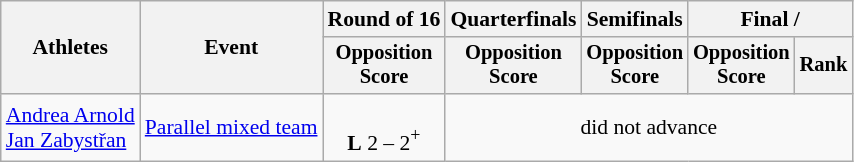<table class="wikitable" style="font-size:90%">
<tr>
<th rowspan=2>Athletes</th>
<th rowspan=2>Event</th>
<th>Round of 16</th>
<th>Quarterfinals</th>
<th>Semifinals</th>
<th colspan=2>Final / </th>
</tr>
<tr style="font-size:95%">
<th>Opposition<br>Score</th>
<th>Opposition<br>Score</th>
<th>Opposition<br>Score</th>
<th>Opposition<br>Score</th>
<th>Rank</th>
</tr>
<tr align=center>
<td align=left><a href='#'>Andrea Arnold</a><br><a href='#'>Jan Zabystřan</a></td>
<td align=left><a href='#'>Parallel mixed team</a></td>
<td><br><strong>L</strong> 2 – 2<sup>+</sup></td>
<td colspan=4>did not advance</td>
</tr>
</table>
